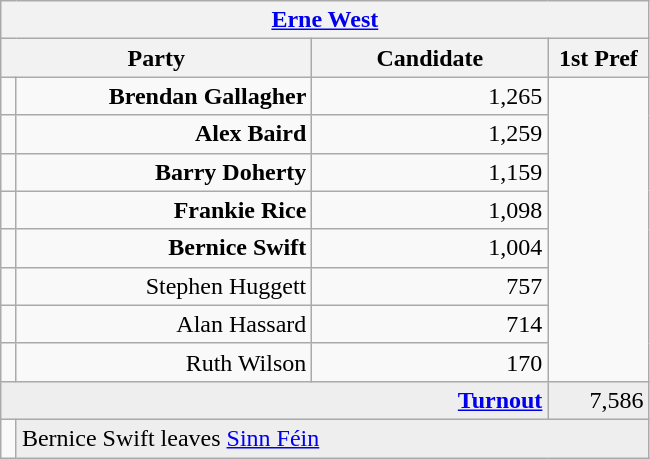<table class="wikitable">
<tr>
<th colspan="4" align="center"><a href='#'>Erne West</a></th>
</tr>
<tr>
<th colspan="2" align="center" width=200>Party</th>
<th width=150>Candidate</th>
<th width=60>1st Pref</th>
</tr>
<tr>
<td></td>
<td align="right"><strong>Brendan Gallagher</strong></td>
<td align="right">1,265</td>
</tr>
<tr>
<td></td>
<td align="right"><strong>Alex Baird</strong></td>
<td align="right">1,259</td>
</tr>
<tr>
<td></td>
<td align="right"><strong>Barry Doherty</strong></td>
<td align="right">1,159</td>
</tr>
<tr>
<td></td>
<td align="right"><strong>Frankie Rice</strong></td>
<td align="right">1,098</td>
</tr>
<tr>
<td></td>
<td align="right"><strong>Bernice Swift</strong></td>
<td align="right">1,004</td>
</tr>
<tr>
<td></td>
<td align="right">Stephen Huggett</td>
<td align="right">757</td>
</tr>
<tr>
<td></td>
<td align="right">Alan Hassard</td>
<td align="right">714</td>
</tr>
<tr>
<td></td>
<td align="right">Ruth Wilson</td>
<td align="right">170</td>
</tr>
<tr bgcolor="EEEEEE">
<td colspan=3 align="right"><strong><a href='#'>Turnout</a></strong></td>
<td align="right">7,586</td>
</tr>
<tr>
<td bgcolor=></td>
<td colspan=3 bgcolor="EEEEEE">Bernice Swift leaves <a href='#'>Sinn Féin</a></td>
</tr>
</table>
